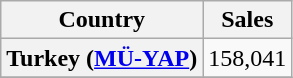<table class="wikitable sortable plainrowheaders">
<tr>
<th scope="col">Country</th>
<th scope="col">Sales</th>
</tr>
<tr>
<th scope="row">Turkey (<a href='#'>MÜ-YAP</a>)</th>
<td>158,041</td>
</tr>
<tr>
</tr>
</table>
